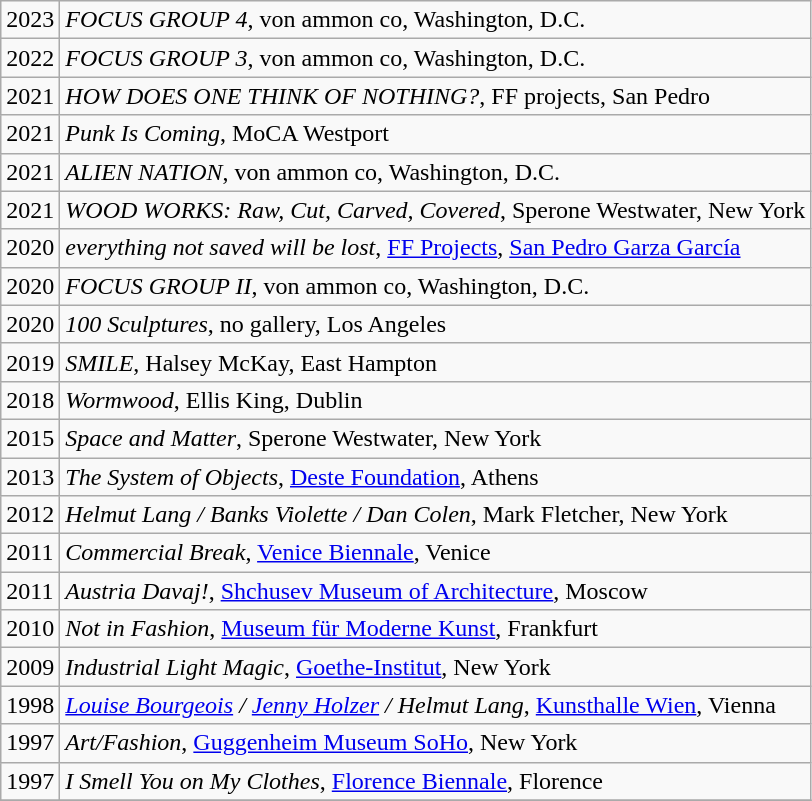<table class="wikitable">
<tr>
<td>2023</td>
<td><em>FOCUS GROUP 4</em>, von ammon co, Washington, D.C.</td>
</tr>
<tr>
<td>2022</td>
<td><em>FOCUS GROUP 3</em>, von ammon co, Washington, D.C.</td>
</tr>
<tr>
<td>2021</td>
<td><em>HOW DOES ONE THINK OF NOTHING?</em>, FF projects, San Pedro</td>
</tr>
<tr>
<td>2021</td>
<td><em>Punk Is Coming</em>, MoCA Westport</td>
</tr>
<tr>
<td>2021</td>
<td><em>ALIEN NATION</em>, von ammon co, Washington, D.C.</td>
</tr>
<tr>
<td>2021</td>
<td><em>WOOD WORKS: Raw, Cut, Carved, Covered</em>, Sperone Westwater, New York</td>
</tr>
<tr>
<td>2020</td>
<td><em>everything not saved will be lost</em>, <a href='#'>FF Projects</a>, <a href='#'>San Pedro Garza García</a></td>
</tr>
<tr>
<td>2020</td>
<td><em>FOCUS GROUP II</em>, von ammon co, Washington, D.C.</td>
</tr>
<tr>
<td>2020</td>
<td><em>100 Sculptures</em>, no gallery, Los Angeles</td>
</tr>
<tr>
<td>2019</td>
<td><em>SMILE</em>, Halsey McKay, East Hampton</td>
</tr>
<tr>
<td>2018</td>
<td><em>Wormwood</em>, Ellis King, Dublin</td>
</tr>
<tr>
<td>2015</td>
<td><em>Space and Matter</em>, Sperone Westwater, New York</td>
</tr>
<tr>
<td>2013</td>
<td><em>The System of Objects</em>, <a href='#'>Deste Foundation</a>, Athens</td>
</tr>
<tr>
<td>2012</td>
<td><em>Helmut Lang / Banks Violette / Dan Colen</em>, Mark Fletcher, New York</td>
</tr>
<tr>
<td>2011</td>
<td><em>Commercial Break</em>, <a href='#'>Venice Biennale</a>, Venice</td>
</tr>
<tr>
<td>2011</td>
<td><em>Austria Davaj!</em>, <a href='#'>Shchusev Museum of Architecture</a>, Moscow</td>
</tr>
<tr>
<td>2010</td>
<td><em>Not in Fashion</em>, <a href='#'>Museum für Moderne Kunst</a>, Frankfurt</td>
</tr>
<tr>
<td>2009</td>
<td><em>Industrial Light Magic</em>, <a href='#'>Goethe-Institut</a>, New York</td>
</tr>
<tr>
<td>1998</td>
<td><em><a href='#'>Louise Bourgeois</a> / <a href='#'>Jenny Holzer</a> / Helmut Lang</em>, <a href='#'>Kunsthalle Wien</a>, Vienna</td>
</tr>
<tr>
<td>1997</td>
<td><em>Art/Fashion</em>, <a href='#'>Guggenheim Museum SoHo</a>, New York</td>
</tr>
<tr>
<td>1997</td>
<td><em>I Smell You on My Clothes</em>, <a href='#'>Florence Biennale</a>, Florence </td>
</tr>
<tr>
</tr>
</table>
